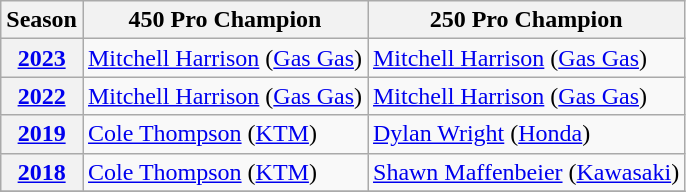<table class="wikitable">
<tr>
<th>Season</th>
<th>450 Pro Champion</th>
<th>250 Pro Champion</th>
</tr>
<tr>
<th><a href='#'>2023</a></th>
<td> <a href='#'>Mitchell Harrison</a> (<a href='#'>Gas Gas</a>)</td>
<td> <a href='#'>Mitchell Harrison</a> (<a href='#'>Gas Gas</a>)</td>
</tr>
<tr>
<th><a href='#'>2022</a></th>
<td> <a href='#'>Mitchell Harrison</a> (<a href='#'>Gas Gas</a>)</td>
<td> <a href='#'>Mitchell Harrison</a> (<a href='#'>Gas Gas</a>)</td>
</tr>
<tr>
<th><a href='#'>2019</a></th>
<td> <a href='#'>Cole Thompson</a> (<a href='#'>KTM</a>)</td>
<td> <a href='#'>Dylan Wright</a> (<a href='#'>Honda</a>)</td>
</tr>
<tr>
<th><a href='#'>2018</a></th>
<td> <a href='#'>Cole Thompson</a> (<a href='#'>KTM</a>)</td>
<td> <a href='#'>Shawn Maffenbeier</a> (<a href='#'>Kawasaki</a>)</td>
</tr>
<tr>
</tr>
</table>
